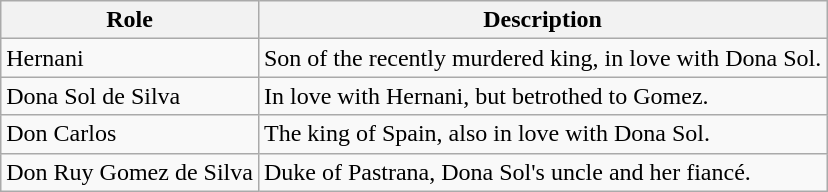<table class="wikitable">
<tr>
<th>Role</th>
<th>Description</th>
</tr>
<tr>
<td>Hernani</td>
<td>Son of the recently murdered king, in love with Dona Sol.</td>
</tr>
<tr>
<td>Dona Sol de Silva</td>
<td>In love with Hernani, but betrothed to Gomez.</td>
</tr>
<tr>
<td>Don Carlos</td>
<td>The king of Spain, also in love with Dona Sol.</td>
</tr>
<tr>
<td>Don Ruy Gomez de Silva</td>
<td>Duke of Pastrana, Dona Sol's uncle and her fiancé.</td>
</tr>
</table>
